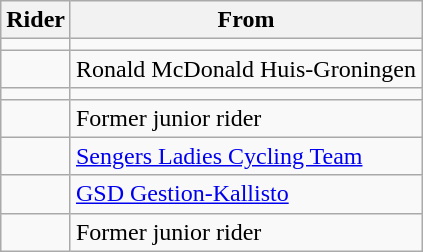<table class="wikitable sortable">
<tr>
<th>Rider</th>
<th>From</th>
</tr>
<tr>
<td></td>
<td></td>
</tr>
<tr>
<td></td>
<td>Ronald McDonald Huis-Groningen</td>
</tr>
<tr>
<td></td>
<td></td>
</tr>
<tr>
<td></td>
<td>Former junior rider</td>
</tr>
<tr>
<td></td>
<td><a href='#'>Sengers Ladies Cycling Team</a></td>
</tr>
<tr>
<td></td>
<td><a href='#'>GSD Gestion-Kallisto</a></td>
</tr>
<tr>
<td></td>
<td>Former junior rider</td>
</tr>
</table>
